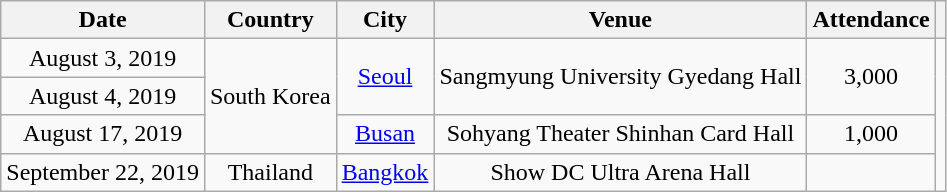<table class="wikitable plainrowheaders" style="text-align:center">
<tr>
<th scope="col">Date</th>
<th scope="col">Country</th>
<th scope="col">City</th>
<th scope="col">Venue</th>
<th scope="col">Attendance</th>
<th scope="col" class="unsortable"></th>
</tr>
<tr>
<td>August 3, 2019</td>
<td rowspan="3">South Korea</td>
<td rowspan="2"><a href='#'>Seoul</a></td>
<td rowspan="2">Sangmyung University Gyedang Hall</td>
<td rowspan="2">3,000</td>
<td rowspan="4"></td>
</tr>
<tr>
<td>August 4, 2019</td>
</tr>
<tr>
<td>August 17, 2019</td>
<td><a href='#'>Busan</a></td>
<td>Sohyang Theater Shinhan Card Hall</td>
<td>1,000</td>
</tr>
<tr>
<td>September 22, 2019</td>
<td>Thailand</td>
<td><a href='#'>Bangkok</a></td>
<td>Show DC Ultra Arena Hall</td>
<td></td>
</tr>
</table>
